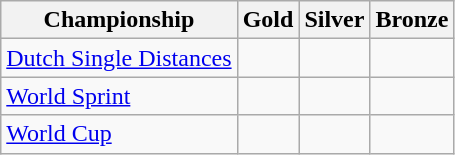<table class="wikitable">
<tr>
<th>Championship</th>
<th>Gold <br> </th>
<th>Silver <br> </th>
<th>Bronze <br> </th>
</tr>
<tr>
<td><a href='#'>Dutch Single Distances</a></td>
<td></td>
<td></td>
<td></td>
</tr>
<tr>
<td><a href='#'>World Sprint</a></td>
<td></td>
<td></td>
<td></td>
</tr>
<tr>
<td><a href='#'>World Cup</a></td>
<td></td>
<td></td>
<td></td>
</tr>
</table>
